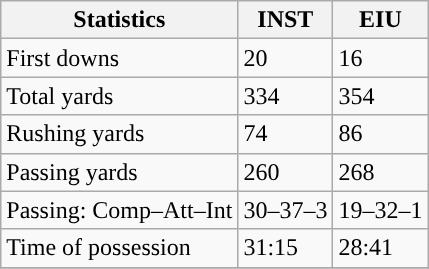<table class="wikitable" style="float: left;">
<tr>
<th>Statistics</th>
<th>INST</th>
<th>EIU</th>
</tr>
<tr>
<td>First downs</td>
<td>20</td>
<td>16</td>
</tr>
<tr>
<td>Total yards</td>
<td>334</td>
<td>354</td>
</tr>
<tr>
<td>Rushing yards</td>
<td>74</td>
<td>86</td>
</tr>
<tr>
<td>Passing yards</td>
<td>260</td>
<td>268</td>
</tr>
<tr>
<td>Passing: Comp–Att–Int</td>
<td>30–37–3</td>
<td>19–32–1</td>
</tr>
<tr>
<td>Time of possession</td>
<td>31:15</td>
<td>28:41</td>
</tr>
<tr>
</tr>
</table>
